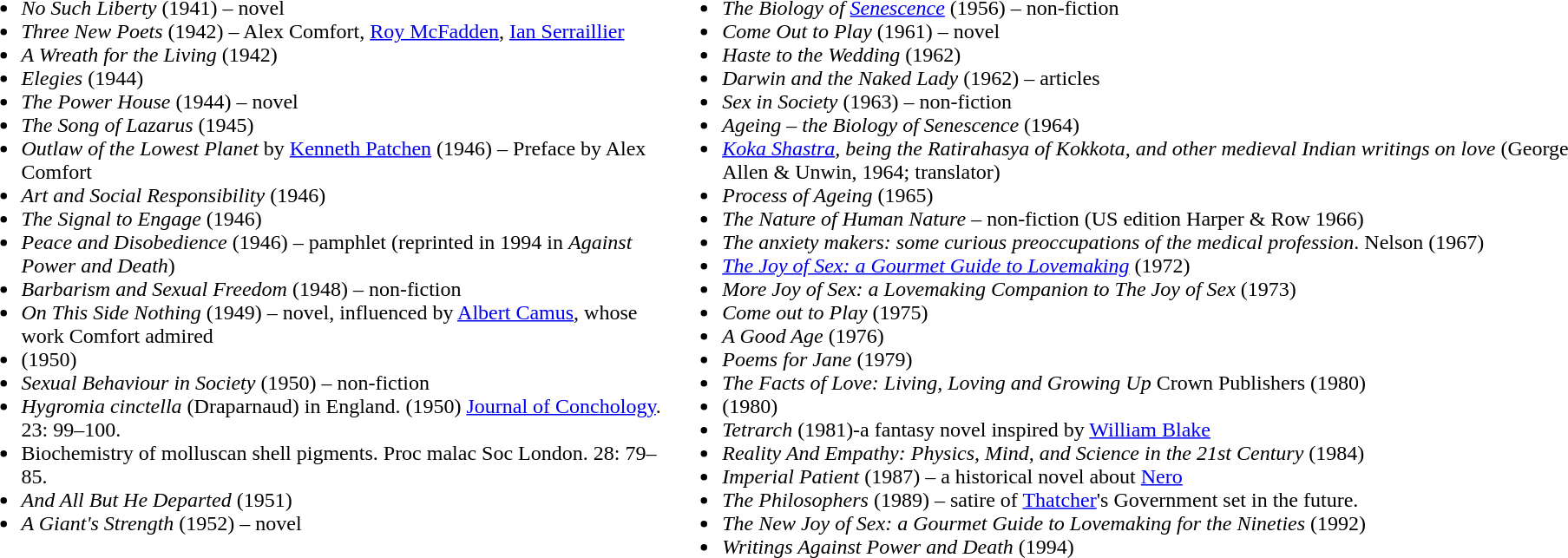<table>
<tr>
<td valign="top"><br><ul><li><em>No Such Liberty</em> (1941) – novel </li><li><em>Three New Poets</em> (1942) – Alex Comfort, <a href='#'>Roy McFadden</a>, <a href='#'>Ian Serraillier</a></li><li><em>A Wreath for the Living</em> (1942) </li><li><em>Elegies</em> (1944)</li><li><em>The Power House</em> (1944) – novel</li><li><em>The Song of Lazarus</em> (1945) </li><li><em>Outlaw of the Lowest Planet</em> by <a href='#'>Kenneth Patchen</a> (1946) – Preface by Alex Comfort </li><li><em>Art and Social Responsibility</em> (1946) </li><li><em>The Signal to Engage</em> (1946) </li><li><em>Peace and Disobedience</em> (1946) – pamphlet (reprinted in 1994 in <em>Against Power and Death</em>) </li><li><em>Barbarism and Sexual Freedom</em> (1948) – non-fiction </li><li><em>On This Side Nothing</em> (1949) – novel, influenced by <a href='#'>Albert Camus</a>, whose work Comfort admired </li><li><em></em> (1950) </li><li><em>Sexual Behaviour in Society</em> (1950) – non-fiction</li><li><em>Hygromia cinctella</em> (Draparnaud) in England. (1950) <a href='#'>Journal of Conchology</a>. 23: 99–100.</li><li>Biochemistry of molluscan shell pigments. Proc malac Soc London. 28: 79–85.</li><li><em>And All But He Departed</em> (1951) </li><li><em>A Giant's Strength</em> (1952) – novel </li></ul></td>
<td valign="top"><br><ul><li><em>The Biology of <a href='#'>Senescence</a></em> (1956) – non-fiction</li><li><em>Come Out to Play</em> (1961) – novel</li><li><em>Haste to the Wedding</em> (1962)</li><li><em>Darwin and the Naked Lady</em> (1962) – articles </li><li><em>Sex in Society</em> (1963) – non-fiction </li><li><em>Ageing – the Biology of Senescence</em> (1964)</li><li><em><a href='#'>Koka Shastra</a>, being the Ratirahasya of Kokkota, and other medieval Indian writings on love</em> (George Allen & Unwin, 1964; translator) </li><li><em>Process of Ageing</em> (1965) </li><li><em>The Nature of Human Nature</em> – non-fiction (US edition Harper & Row 1966) </li><li><em>The anxiety makers: some curious preoccupations of the medical profession</em>. Nelson (1967) </li><li><em><a href='#'>The Joy of Sex: a Gourmet Guide to Lovemaking</a></em> (1972)</li><li><em>More Joy of Sex: a Lovemaking Companion to The Joy of Sex</em> (1973) </li><li><em>Come out to Play</em> (1975)</li><li><em>A Good Age</em> (1976)</li><li><em>Poems for Jane</em> (1979) </li><li><em>The Facts of Love: Living, Loving and Growing Up</em> Crown Publishers (1980) </li><li><em></em> (1980)</li><li><em>Tetrarch</em> (1981)-a fantasy novel inspired by <a href='#'>William Blake</a></li><li><em>Reality And Empathy: Physics, Mind, and Science in the 21st Century</em> (1984) </li><li><em>Imperial Patient</em> (1987) – a historical novel about <a href='#'>Nero</a> </li><li><em>The Philosophers</em> (1989) – satire of <a href='#'>Thatcher</a>'s Government set in the future.</li><li><em>The New Joy of Sex: a Gourmet Guide to Lovemaking for the Nineties</em> (1992) </li><li><em>Writings Against Power and Death</em> (1994) </li></ul></td>
</tr>
</table>
